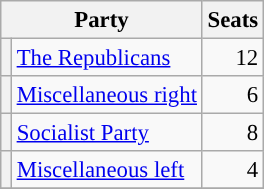<table class="wikitable" style="font-size: 95%;">
<tr>
<th colspan=2>Party</th>
<th>Seats</th>
</tr>
<tr>
<th style="background-color: "></th>
<td><a href='#'>The Republicans</a></td>
<td align="right">12</td>
</tr>
<tr>
<th style="background-color: "></th>
<td><a href='#'>Miscellaneous right</a></td>
<td align="right">6</td>
</tr>
<tr>
<th style="background-color: "></th>
<td><a href='#'>Socialist Party</a></td>
<td align="right">8</td>
</tr>
<tr>
<th style="background-color: "></th>
<td><a href='#'>Miscellaneous left</a></td>
<td align="right">4</td>
</tr>
<tr>
</tr>
</table>
